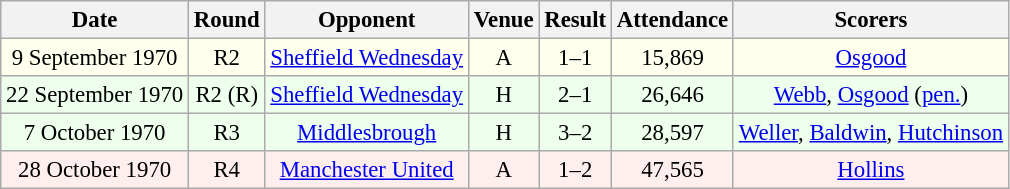<table class="wikitable sortable" style="font-size:95%; text-align:center">
<tr>
<th>Date</th>
<th>Round</th>
<th>Opponent</th>
<th>Venue</th>
<th>Result</th>
<th>Attendance</th>
<th>Scorers</th>
</tr>
<tr bgcolor = "#FFFFEE">
<td>9 September 1970</td>
<td>R2</td>
<td><a href='#'>Sheffield Wednesday</a></td>
<td>A</td>
<td>1–1</td>
<td>15,869</td>
<td><a href='#'>Osgood</a></td>
</tr>
<tr bgcolor = "#EEFFEE">
<td>22 September 1970</td>
<td>R2 (R)</td>
<td><a href='#'>Sheffield Wednesday</a></td>
<td>H</td>
<td>2–1</td>
<td>26,646</td>
<td><a href='#'>Webb</a>, <a href='#'>Osgood</a> (<a href='#'>pen.</a>)</td>
</tr>
<tr bgcolor = "#EEFFEE">
<td>7 October 1970</td>
<td>R3</td>
<td><a href='#'>Middlesbrough</a></td>
<td>H</td>
<td>3–2</td>
<td>28,597</td>
<td><a href='#'>Weller</a>, <a href='#'>Baldwin</a>, <a href='#'>Hutchinson</a></td>
</tr>
<tr bgcolor = "#FFEEEE">
<td>28 October 1970</td>
<td>R4</td>
<td><a href='#'>Manchester United</a></td>
<td>A</td>
<td>1–2</td>
<td>47,565</td>
<td><a href='#'>Hollins</a></td>
</tr>
</table>
